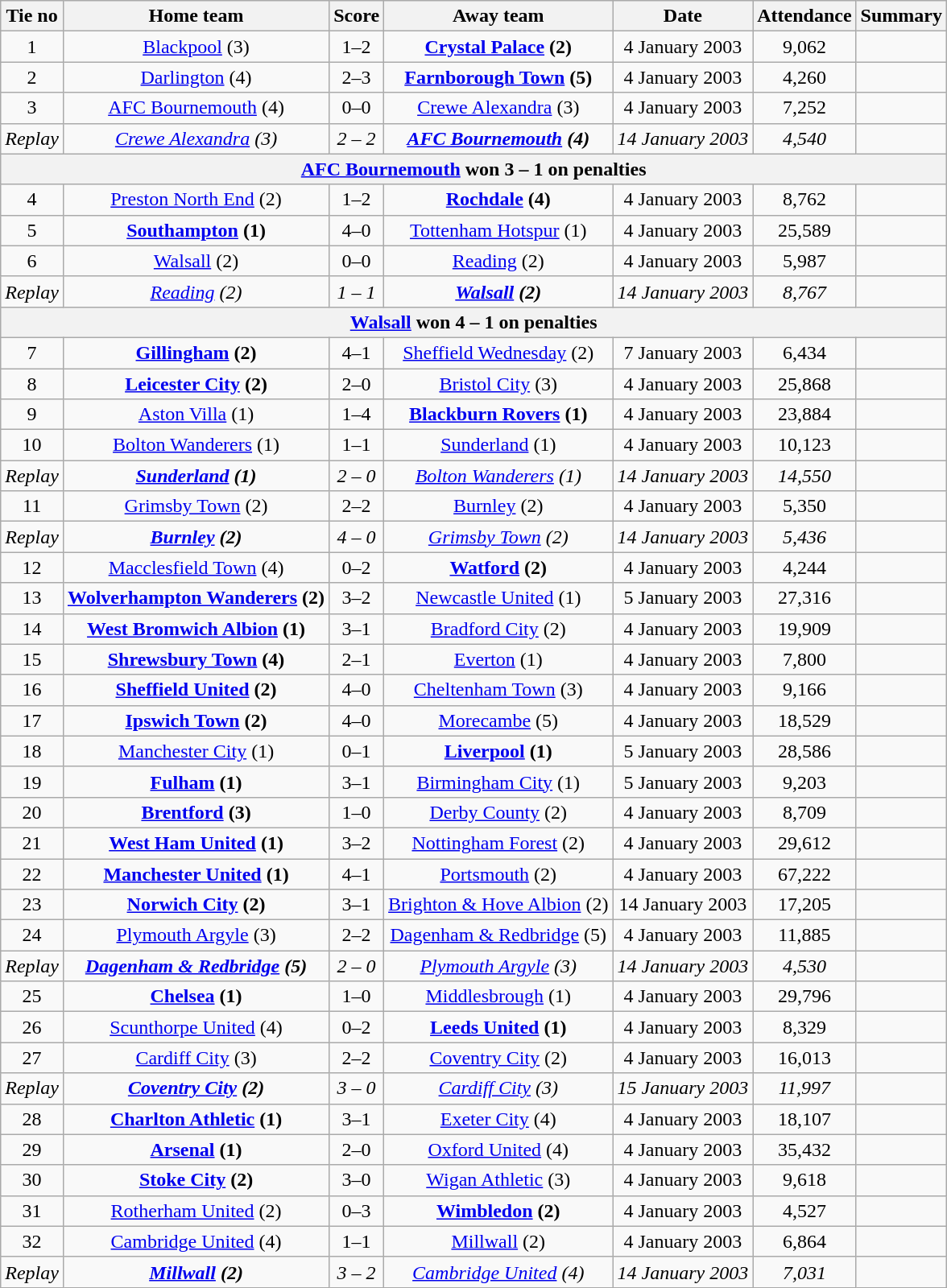<table class="wikitable" style="text-align: center">
<tr>
<th>Tie no</th>
<th>Home team</th>
<th>Score</th>
<th>Away team</th>
<th>Date</th>
<th>Attendance</th>
<th>Summary</th>
</tr>
<tr>
<td>1</td>
<td><a href='#'>Blackpool</a> (3)</td>
<td>1–2</td>
<td><strong><a href='#'>Crystal Palace</a> (2)</strong></td>
<td>4 January 2003</td>
<td>9,062</td>
<td> </td>
</tr>
<tr>
<td>2</td>
<td><a href='#'>Darlington</a> (4)</td>
<td>2–3</td>
<td><strong><a href='#'>Farnborough Town</a> (5)</strong></td>
<td>4 January 2003</td>
<td>4,260</td>
<td> </td>
</tr>
<tr>
<td>3</td>
<td><a href='#'>AFC Bournemouth</a> (4)</td>
<td>0–0</td>
<td><a href='#'>Crewe Alexandra</a> (3)</td>
<td>4 January 2003</td>
<td>7,252</td>
<td> </td>
</tr>
<tr>
<td><em>Replay</em></td>
<td><em><a href='#'>Crewe Alexandra</a> (3)</em></td>
<td><em>2 – 2</em></td>
<td><strong><em><a href='#'>AFC Bournemouth</a> (4)</em></strong></td>
<td><em>14 January 2003</em></td>
<td><em>4,540</em></td>
<td> </td>
</tr>
<tr>
<th colspan=7><strong><a href='#'>AFC Bournemouth</a></strong> won 3 – 1 on penalties</th>
</tr>
<tr>
<td>4</td>
<td><a href='#'>Preston North End</a> (2)</td>
<td>1–2</td>
<td><strong><a href='#'>Rochdale</a> (4)</strong></td>
<td>4 January 2003</td>
<td>8,762</td>
<td> </td>
</tr>
<tr>
<td>5</td>
<td><strong><a href='#'>Southampton</a> (1)</strong></td>
<td>4–0</td>
<td><a href='#'>Tottenham Hotspur</a> (1)</td>
<td>4 January 2003</td>
<td>25,589</td>
<td> </td>
</tr>
<tr>
<td>6</td>
<td><a href='#'>Walsall</a> (2)</td>
<td>0–0</td>
<td><a href='#'>Reading</a> (2)</td>
<td>4 January 2003</td>
<td>5,987</td>
<td> </td>
</tr>
<tr>
<td><em>Replay</em></td>
<td><em><a href='#'>Reading</a> (2)</em></td>
<td><em>1 – 1</em></td>
<td><strong><em><a href='#'>Walsall</a> (2)</em></strong></td>
<td><em>14 January 2003</em></td>
<td><em>8,767</em></td>
<td></td>
</tr>
<tr>
<th colspan=7><strong><a href='#'>Walsall</a></strong> won 4 – 1 on penalties</th>
</tr>
<tr>
<td>7</td>
<td><strong><a href='#'>Gillingham</a> (2)</strong></td>
<td>4–1</td>
<td><a href='#'>Sheffield Wednesday</a> (2)</td>
<td>7 January 2003</td>
<td>6,434</td>
<td> </td>
</tr>
<tr>
<td>8</td>
<td><strong><a href='#'>Leicester City</a> (2)</strong></td>
<td>2–0</td>
<td><a href='#'>Bristol City</a> (3)</td>
<td>4 January 2003</td>
<td>25,868</td>
<td> </td>
</tr>
<tr>
<td>9</td>
<td><a href='#'>Aston Villa</a> (1)</td>
<td>1–4</td>
<td><strong><a href='#'>Blackburn Rovers</a> (1)</strong></td>
<td>4 January 2003</td>
<td>23,884</td>
<td> </td>
</tr>
<tr>
<td>10</td>
<td><a href='#'>Bolton Wanderers</a> (1)</td>
<td>1–1</td>
<td><a href='#'>Sunderland</a> (1)</td>
<td>4 January 2003</td>
<td>10,123</td>
<td> </td>
</tr>
<tr>
<td><em>Replay</em></td>
<td><strong><em><a href='#'>Sunderland</a> (1)</em></strong></td>
<td><em>2 – 0</em></td>
<td><em><a href='#'>Bolton Wanderers</a> (1)</em></td>
<td><em>14 January 2003</em></td>
<td><em>14,550</em></td>
<td> </td>
</tr>
<tr>
<td>11</td>
<td><a href='#'>Grimsby Town</a> (2)</td>
<td>2–2</td>
<td><a href='#'>Burnley</a> (2)</td>
<td>4 January 2003</td>
<td>5,350</td>
<td> </td>
</tr>
<tr>
<td><em>Replay</em></td>
<td><strong><em><a href='#'>Burnley</a> (2)</em></strong></td>
<td><em>4 – 0</em></td>
<td><em><a href='#'>Grimsby Town</a> (2)</em></td>
<td><em>14 January 2003</em></td>
<td><em>5,436</em></td>
<td> </td>
</tr>
<tr>
<td>12</td>
<td><a href='#'>Macclesfield Town</a> (4)</td>
<td>0–2</td>
<td><strong><a href='#'>Watford</a> (2)</strong></td>
<td>4 January 2003</td>
<td>4,244</td>
<td> </td>
</tr>
<tr>
<td>13</td>
<td><strong><a href='#'>Wolverhampton Wanderers</a> (2)</strong></td>
<td>3–2</td>
<td><a href='#'>Newcastle United</a> (1)</td>
<td>5 January 2003</td>
<td>27,316</td>
<td> </td>
</tr>
<tr>
<td>14</td>
<td><strong><a href='#'>West Bromwich Albion</a> (1)</strong></td>
<td>3–1</td>
<td><a href='#'>Bradford City</a> (2)</td>
<td>4 January 2003</td>
<td>19,909</td>
<td> </td>
</tr>
<tr>
<td>15</td>
<td><strong><a href='#'>Shrewsbury Town</a> (4)</strong></td>
<td>2–1</td>
<td><a href='#'>Everton</a> (1)</td>
<td>4 January 2003</td>
<td>7,800</td>
<td> </td>
</tr>
<tr>
<td>16</td>
<td><strong><a href='#'>Sheffield United</a> (2)</strong></td>
<td>4–0</td>
<td><a href='#'>Cheltenham Town</a> (3)</td>
<td>4 January 2003</td>
<td>9,166</td>
<td> </td>
</tr>
<tr>
<td>17</td>
<td><strong><a href='#'>Ipswich Town</a> (2)</strong></td>
<td>4–0</td>
<td><a href='#'>Morecambe</a> (5)</td>
<td>4 January 2003</td>
<td>18,529</td>
<td> </td>
</tr>
<tr>
<td>18</td>
<td><a href='#'>Manchester City</a> (1)</td>
<td>0–1</td>
<td><strong><a href='#'>Liverpool</a> (1)</strong></td>
<td>5 January 2003</td>
<td>28,586</td>
<td> </td>
</tr>
<tr>
<td>19</td>
<td><strong><a href='#'>Fulham</a> (1)</strong></td>
<td>3–1</td>
<td><a href='#'>Birmingham City</a> (1)</td>
<td>5 January 2003</td>
<td>9,203</td>
<td> </td>
</tr>
<tr>
<td>20</td>
<td><strong><a href='#'>Brentford</a> (3)</strong></td>
<td>1–0</td>
<td><a href='#'>Derby County</a> (2)</td>
<td>4 January 2003</td>
<td>8,709</td>
<td> </td>
</tr>
<tr>
<td>21</td>
<td><strong><a href='#'>West Ham United</a> (1)</strong></td>
<td>3–2</td>
<td><a href='#'>Nottingham Forest</a> (2)</td>
<td>4 January 2003</td>
<td>29,612</td>
<td> </td>
</tr>
<tr>
<td>22</td>
<td><strong><a href='#'>Manchester United</a> (1)</strong></td>
<td>4–1</td>
<td><a href='#'>Portsmouth</a> (2)</td>
<td>4 January 2003</td>
<td>67,222</td>
<td> </td>
</tr>
<tr>
<td>23</td>
<td><strong><a href='#'>Norwich City</a> (2)</strong></td>
<td>3–1</td>
<td><a href='#'>Brighton & Hove Albion</a> (2)</td>
<td>14 January 2003</td>
<td>17,205</td>
<td> </td>
</tr>
<tr>
<td>24</td>
<td><a href='#'>Plymouth Argyle</a> (3)</td>
<td>2–2</td>
<td><a href='#'>Dagenham & Redbridge</a> (5)</td>
<td>4 January 2003</td>
<td>11,885</td>
<td> </td>
</tr>
<tr>
<td><em>Replay</em></td>
<td><strong><em><a href='#'>Dagenham & Redbridge</a> (5)</em></strong></td>
<td><em>2 – 0</em></td>
<td><em><a href='#'>Plymouth Argyle</a> (3)</em></td>
<td><em>14 January 2003</em></td>
<td><em>4,530</em></td>
<td> </td>
</tr>
<tr>
<td>25</td>
<td><strong><a href='#'>Chelsea</a> (1)</strong></td>
<td>1–0</td>
<td><a href='#'>Middlesbrough</a> (1)</td>
<td>4 January 2003</td>
<td>29,796</td>
<td> </td>
</tr>
<tr>
<td>26</td>
<td><a href='#'>Scunthorpe United</a> (4)</td>
<td>0–2</td>
<td><strong><a href='#'>Leeds United</a> (1)</strong></td>
<td>4 January 2003</td>
<td>8,329</td>
<td> </td>
</tr>
<tr>
<td>27</td>
<td><a href='#'>Cardiff City</a> (3)</td>
<td>2–2</td>
<td><a href='#'>Coventry City</a> (2)</td>
<td>4 January 2003</td>
<td>16,013</td>
<td> </td>
</tr>
<tr>
<td><em>Replay</em></td>
<td><strong><em><a href='#'>Coventry City</a> (2)</em></strong></td>
<td><em>3 – 0</em></td>
<td><em><a href='#'>Cardiff City</a> (3)</em></td>
<td><em>15 January 2003</em></td>
<td><em>11,997</em></td>
<td> </td>
</tr>
<tr>
<td>28</td>
<td><strong><a href='#'>Charlton Athletic</a> (1)</strong></td>
<td>3–1</td>
<td><a href='#'>Exeter City</a> (4)</td>
<td>4 January 2003</td>
<td>18,107</td>
<td> </td>
</tr>
<tr>
<td>29</td>
<td><strong><a href='#'>Arsenal</a> (1)</strong></td>
<td>2–0</td>
<td><a href='#'>Oxford United</a> (4)</td>
<td>4 January 2003</td>
<td>35,432</td>
<td> </td>
</tr>
<tr>
<td>30</td>
<td><strong><a href='#'>Stoke City</a> (2)</strong></td>
<td>3–0</td>
<td><a href='#'>Wigan Athletic</a> (3)</td>
<td>4 January 2003</td>
<td>9,618</td>
<td> </td>
</tr>
<tr>
<td>31</td>
<td><a href='#'>Rotherham United</a> (2)</td>
<td>0–3</td>
<td><strong><a href='#'>Wimbledon</a> (2)</strong></td>
<td>4 January 2003</td>
<td>4,527</td>
<td> </td>
</tr>
<tr>
<td>32</td>
<td><a href='#'>Cambridge United</a> (4)</td>
<td>1–1</td>
<td><a href='#'>Millwall</a> (2)</td>
<td>4 January 2003</td>
<td>6,864</td>
<td> </td>
</tr>
<tr>
<td><em>Replay</em></td>
<td><strong><em><a href='#'>Millwall</a> (2)</em></strong></td>
<td><em>3 – 2</em></td>
<td><em><a href='#'>Cambridge United</a> (4)</em></td>
<td><em>14 January 2003</em></td>
<td><em>7,031</em></td>
<td> </td>
</tr>
</table>
